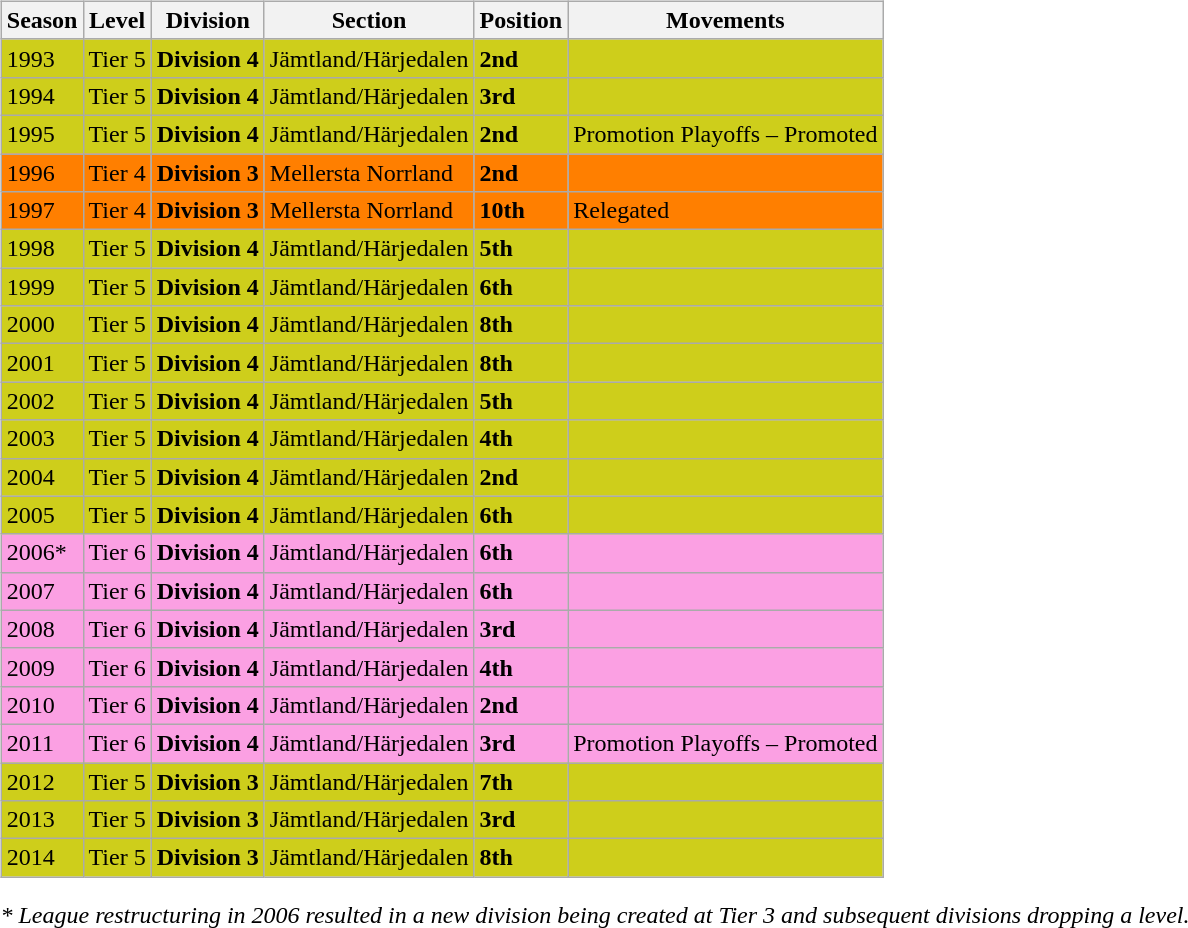<table>
<tr>
<td valign="top" width=0%><br><table class="wikitable">
<tr style="background:#f0f6fa;">
<th><strong>Season</strong></th>
<th><strong>Level</strong></th>
<th><strong>Division</strong></th>
<th><strong>Section</strong></th>
<th><strong>Position</strong></th>
<th><strong>Movements</strong></th>
</tr>
<tr>
<td style="background:#CECE1B;">1993</td>
<td style="background:#CECE1B;">Tier 5</td>
<td style="background:#CECE1B;"><strong>Division 4</strong></td>
<td style="background:#CECE1B;">Jämtland/Härjedalen</td>
<td style="background:#CECE1B;"><strong>2nd</strong></td>
<td style="background:#CECE1B;"></td>
</tr>
<tr>
<td style="background:#CECE1B;">1994</td>
<td style="background:#CECE1B;">Tier 5</td>
<td style="background:#CECE1B;"><strong>Division 4</strong></td>
<td style="background:#CECE1B;">Jämtland/Härjedalen</td>
<td style="background:#CECE1B;"><strong>3rd</strong></td>
<td style="background:#CECE1B;"></td>
</tr>
<tr>
<td style="background:#CECE1B;">1995</td>
<td style="background:#CECE1B;">Tier 5</td>
<td style="background:#CECE1B;"><strong>Division 4</strong></td>
<td style="background:#CECE1B;">Jämtland/Härjedalen</td>
<td style="background:#CECE1B;"><strong>2nd</strong></td>
<td style="background:#CECE1B;">Promotion Playoffs – Promoted</td>
</tr>
<tr>
<td style="background:#FF7F00;">1996</td>
<td style="background:#FF7F00;">Tier 4</td>
<td style="background:#FF7F00;"><strong>Division 3</strong></td>
<td style="background:#FF7F00;">Mellersta Norrland</td>
<td style="background:#FF7F00;"><strong>2nd</strong></td>
<td style="background:#FF7F00;"></td>
</tr>
<tr>
<td style="background:#FF7F00;">1997</td>
<td style="background:#FF7F00;">Tier 4</td>
<td style="background:#FF7F00;"><strong>Division 3</strong></td>
<td style="background:#FF7F00;">Mellersta Norrland</td>
<td style="background:#FF7F00;"><strong>10th</strong></td>
<td style="background:#FF7F00;">Relegated</td>
</tr>
<tr>
<td style="background:#CECE1B;">1998</td>
<td style="background:#CECE1B;">Tier 5</td>
<td style="background:#CECE1B;"><strong>Division 4</strong></td>
<td style="background:#CECE1B;">Jämtland/Härjedalen</td>
<td style="background:#CECE1B;"><strong>5th</strong></td>
<td style="background:#CECE1B;"></td>
</tr>
<tr>
<td style="background:#CECE1B;">1999</td>
<td style="background:#CECE1B;">Tier 5</td>
<td style="background:#CECE1B;"><strong>Division 4</strong></td>
<td style="background:#CECE1B;">Jämtland/Härjedalen</td>
<td style="background:#CECE1B;"><strong>6th</strong></td>
<td style="background:#CECE1B;"></td>
</tr>
<tr>
<td style="background:#CECE1B;">2000</td>
<td style="background:#CECE1B;">Tier 5</td>
<td style="background:#CECE1B;"><strong>Division 4</strong></td>
<td style="background:#CECE1B;">Jämtland/Härjedalen</td>
<td style="background:#CECE1B;"><strong>8th</strong></td>
<td style="background:#CECE1B;"></td>
</tr>
<tr>
<td style="background:#CECE1B;">2001</td>
<td style="background:#CECE1B;">Tier 5</td>
<td style="background:#CECE1B;"><strong>Division 4</strong></td>
<td style="background:#CECE1B;">Jämtland/Härjedalen</td>
<td style="background:#CECE1B;"><strong>8th</strong></td>
<td style="background:#CECE1B;"></td>
</tr>
<tr>
<td style="background:#CECE1B;">2002</td>
<td style="background:#CECE1B;">Tier 5</td>
<td style="background:#CECE1B;"><strong>Division 4</strong></td>
<td style="background:#CECE1B;">Jämtland/Härjedalen</td>
<td style="background:#CECE1B;"><strong>5th</strong></td>
<td style="background:#CECE1B;"></td>
</tr>
<tr>
<td style="background:#CECE1B;">2003</td>
<td style="background:#CECE1B;">Tier 5</td>
<td style="background:#CECE1B;"><strong>Division 4</strong></td>
<td style="background:#CECE1B;">Jämtland/Härjedalen</td>
<td style="background:#CECE1B;"><strong>4th</strong></td>
<td style="background:#CECE1B;"></td>
</tr>
<tr>
<td style="background:#CECE1B;">2004</td>
<td style="background:#CECE1B;">Tier 5</td>
<td style="background:#CECE1B;"><strong>Division 4</strong></td>
<td style="background:#CECE1B;">Jämtland/Härjedalen</td>
<td style="background:#CECE1B;"><strong>2nd</strong></td>
<td style="background:#CECE1B;"></td>
</tr>
<tr>
<td style="background:#CECE1B;">2005</td>
<td style="background:#CECE1B;">Tier 5</td>
<td style="background:#CECE1B;"><strong>Division 4</strong></td>
<td style="background:#CECE1B;">Jämtland/Härjedalen</td>
<td style="background:#CECE1B;"><strong>6th</strong></td>
<td style="background:#CECE1B;"></td>
</tr>
<tr>
<td style="background:#FBA0E3;">2006*</td>
<td style="background:#FBA0E3;">Tier 6</td>
<td style="background:#FBA0E3;"><strong>Division 4</strong></td>
<td style="background:#FBA0E3;">Jämtland/Härjedalen</td>
<td style="background:#FBA0E3;"><strong>6th</strong></td>
<td style="background:#FBA0E3;"></td>
</tr>
<tr>
<td style="background:#FBA0E3;">2007</td>
<td style="background:#FBA0E3;">Tier 6</td>
<td style="background:#FBA0E3;"><strong>Division 4</strong></td>
<td style="background:#FBA0E3;">Jämtland/Härjedalen</td>
<td style="background:#FBA0E3;"><strong>6th</strong></td>
<td style="background:#FBA0E3;"></td>
</tr>
<tr>
<td style="background:#FBA0E3;">2008</td>
<td style="background:#FBA0E3;">Tier 6</td>
<td style="background:#FBA0E3;"><strong>Division 4</strong></td>
<td style="background:#FBA0E3;">Jämtland/Härjedalen</td>
<td style="background:#FBA0E3;"><strong>3rd</strong></td>
<td style="background:#FBA0E3;"></td>
</tr>
<tr>
<td style="background:#FBA0E3;">2009</td>
<td style="background:#FBA0E3;">Tier 6</td>
<td style="background:#FBA0E3;"><strong>Division 4</strong></td>
<td style="background:#FBA0E3;">Jämtland/Härjedalen</td>
<td style="background:#FBA0E3;"><strong>4th</strong></td>
<td style="background:#FBA0E3;"></td>
</tr>
<tr>
<td style="background:#FBA0E3;">2010</td>
<td style="background:#FBA0E3;">Tier 6</td>
<td style="background:#FBA0E3;"><strong>Division 4</strong></td>
<td style="background:#FBA0E3;">Jämtland/Härjedalen</td>
<td style="background:#FBA0E3;"><strong>2nd</strong></td>
<td style="background:#FBA0E3;"></td>
</tr>
<tr>
<td style="background:#FBA0E3;">2011</td>
<td style="background:#FBA0E3;">Tier 6</td>
<td style="background:#FBA0E3;"><strong>Division 4</strong></td>
<td style="background:#FBA0E3;">Jämtland/Härjedalen</td>
<td style="background:#FBA0E3;"><strong>3rd</strong></td>
<td style="background:#FBA0E3;">Promotion Playoffs – Promoted</td>
</tr>
<tr>
<td style="background:#CECE1B;">2012</td>
<td style="background:#CECE1B;">Tier 5</td>
<td style="background:#CECE1B;"><strong>Division 3</strong></td>
<td style="background:#CECE1B;">Jämtland/Härjedalen</td>
<td style="background:#CECE1B;"><strong>7th</strong></td>
<td style="background:#CECE1B;"></td>
</tr>
<tr>
<td style="background:#CECE1B;">2013</td>
<td style="background:#CECE1B;">Tier 5</td>
<td style="background:#CECE1B;"><strong>Division 3</strong></td>
<td style="background:#CECE1B;">Jämtland/Härjedalen</td>
<td style="background:#CECE1B;"><strong>3rd</strong></td>
<td style="background:#CECE1B;"></td>
</tr>
<tr>
<td style="background:#CECE1B;">2014</td>
<td style="background:#CECE1B;">Tier 5</td>
<td style="background:#CECE1B;"><strong>Division 3</strong></td>
<td style="background:#CECE1B;">Jämtland/Härjedalen</td>
<td style="background:#CECE1B;"><strong>8th</strong></td>
<td style="background:#CECE1B;"></td>
</tr>
</table>
<em>* League restructuring in 2006 resulted in a new division being created at Tier 3 and subsequent divisions dropping a level.</em>



</td>
</tr>
</table>
